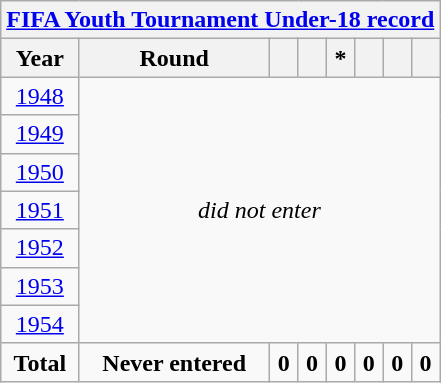<table class="wikitable" style="text-align: center;">
<tr>
<th colspan=9><a href='#'>FIFA Youth Tournament Under-18 record</a></th>
</tr>
<tr>
<th>Year</th>
<th>Round</th>
<th></th>
<th></th>
<th>*</th>
<th></th>
<th></th>
<th></th>
</tr>
<tr>
<td> <a href='#'>1948</a></td>
<td colspan=7 rowspan=7><em>did not enter</em></td>
</tr>
<tr>
<td> <a href='#'>1949</a></td>
</tr>
<tr>
<td> <a href='#'>1950</a></td>
</tr>
<tr>
<td> <a href='#'>1951</a></td>
</tr>
<tr>
<td> <a href='#'>1952</a></td>
</tr>
<tr>
<td> <a href='#'>1953</a></td>
</tr>
<tr>
<td> <a href='#'>1954</a></td>
</tr>
<tr>
<td><strong>Total</strong></td>
<td><strong>Never entered</strong></td>
<td><strong>0</strong></td>
<td><strong>0</strong></td>
<td><strong>0</strong></td>
<td><strong>0</strong></td>
<td><strong>0</strong></td>
<td><strong>0</strong></td>
</tr>
</table>
